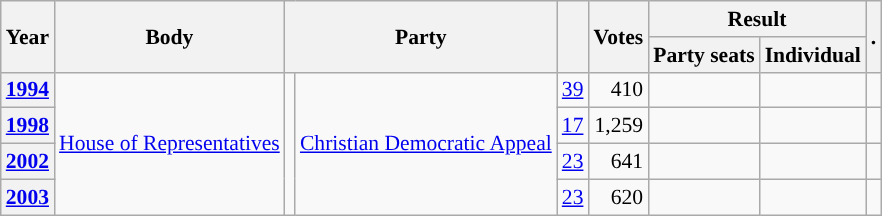<table class="wikitable plainrowheaders sortable" border=2 cellpadding=4 cellspacing=0 style="border: 1px #aaa solid; font-size: 90%; text-align:center;">
<tr>
<th scope="col" rowspan=2>Year</th>
<th scope="col" rowspan=2>Body</th>
<th scope="col" colspan=2 rowspan=2>Party</th>
<th scope="col" rowspan=2></th>
<th scope="col" rowspan=2>Votes</th>
<th scope="colgroup" colspan=2>Result</th>
<th scope="col" rowspan=2 class="unsortable">.</th>
</tr>
<tr>
<th scope="col">Party seats</th>
<th scope="col">Individual</th>
</tr>
<tr>
<th scope="row"><a href='#'>1994</a></th>
<td rowspan=4><a href='#'>House of Representatives</a></td>
<td rowspan=4 style="background-color:"></td>
<td rowspan=4><a href='#'>Christian Democratic Appeal</a></td>
<td style=text-align:right><a href='#'>39</a></td>
<td style=text-align:right>410</td>
<td style=text-align:right></td>
<td></td>
<td></td>
</tr>
<tr>
<th scope="row"><a href='#'>1998</a></th>
<td style=text-align:right><a href='#'>17</a></td>
<td style=text-align:right>1,259</td>
<td style=text-align:right></td>
<td></td>
<td></td>
</tr>
<tr>
<th scope="row"><a href='#'>2002</a></th>
<td style=text-align:right><a href='#'>23</a></td>
<td style=text-align:right>641</td>
<td style=text-align:right></td>
<td></td>
<td></td>
</tr>
<tr>
<th scope="row"><a href='#'>2003</a></th>
<td style=text-align:right><a href='#'>23</a></td>
<td style=text-align:right>620</td>
<td style=text-align:right></td>
<td></td>
<td></td>
</tr>
</table>
